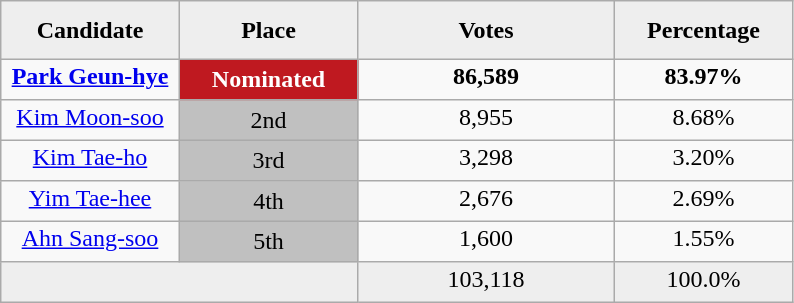<table class="wikitable"  style="float: margin:10px">
<tr style="background:#eee; text-align:center;">
<td style="padding:10px; width:98px;"><strong>Candidate</strong></td>
<td style="padding:10px; width:98px;"><strong>Place</strong></td>
<td style="padding:10px; width:150px;"><strong>Votes</strong></td>
<td style="padding:10px; width:98px;"><strong>Percentage</strong></td>
</tr>
<tr>
<td style="width:90px; padding:2px 0 6px; text-align:center;"><strong><a href='#'>Park Geun-hye</a></strong></td>
<td style="background:#BF1920; color:#ffffff; text-align:center"><strong>Nominated</strong></td>
<td style="width:90px; padding:2px 0 6px; text-align:center;"><strong>86,589</strong></td>
<td style="width:90px; padding:2px 0 6px; text-align:center;"><strong>83.97%</strong></td>
</tr>
<tr>
<td style="width:90px; padding:2px 0 6px; text-align:center;"><a href='#'>Kim Moon-soo</a></td>
<td style="background:silver;; text-align:center">2nd</td>
<td style="width:90px; padding:2px 0 6px; text-align:center;">8,955</td>
<td style="width:90px; padding:2px 0 6px; text-align:center;">8.68%</td>
</tr>
<tr>
<td style="width:90px; padding:2px 0 6px; text-align:center;"><a href='#'>Kim Tae-ho</a></td>
<td style="background:silver;; text-align:center">3rd</td>
<td style="width:90px; padding:2px 0 6px; text-align:center;">3,298</td>
<td style="width:90px; padding:2px 0 6px; text-align:center;">3.20%</td>
</tr>
<tr>
<td style="width:90px; padding:2px 0 6px; text-align:center;"><a href='#'>Yim Tae-hee</a></td>
<td style="background:silver;; text-align:center">4th</td>
<td style="width:90px; padding:2px 0 6px; text-align:center;">2,676</td>
<td style="width:90px; padding:2px 0 6px; text-align:center;">2.69%</td>
</tr>
<tr>
<td style="width:90px; padding:2px 0 6px; text-align:center;"><a href='#'>Ahn Sang-soo</a></td>
<td style="background:silver;; text-align:center">5th</td>
<td style="width:90px; padding:2px 0 6px; text-align:center;">1,600</td>
<td style="width:90px; padding:2px 0 6px; text-align:center;">1.55%</td>
</tr>
<tr style="background:#eee;">
<td colspan=2></td>
<td style="width:90px; padding:2px 0 6px; text-align:center;">103,118</td>
<td style="width:90px; padding:2px 0 6px; text-align:center;">100.0%</td>
</tr>
</table>
